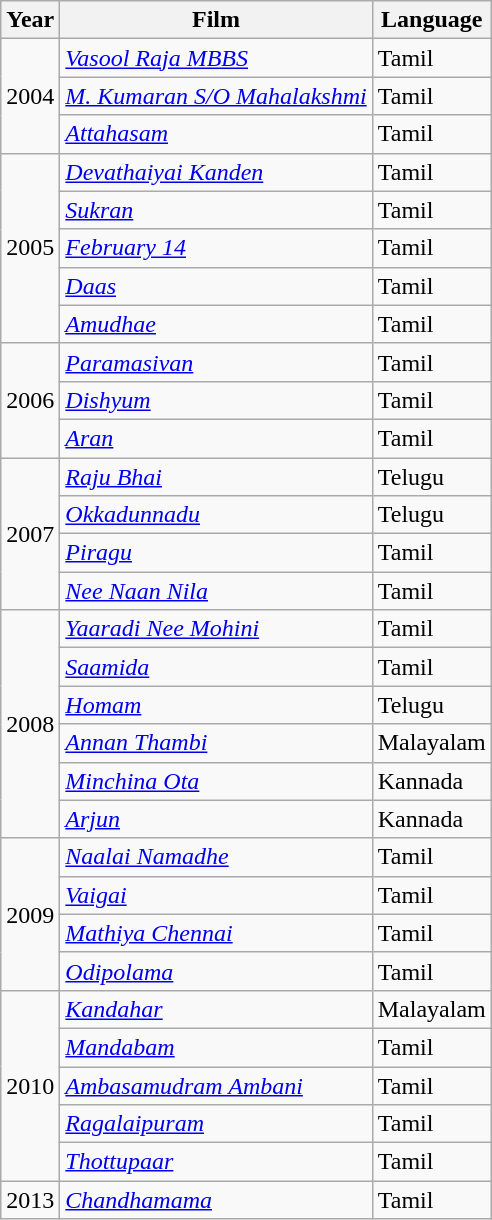<table class="wikitable sortable">
<tr align="center">
<th>Year</th>
<th>Film</th>
<th>Language</th>
</tr>
<tr>
<td rowspan="3">2004</td>
<td><em><a href='#'>Vasool Raja MBBS</a></em></td>
<td>Tamil</td>
</tr>
<tr>
<td><em><a href='#'>M. Kumaran S/O Mahalakshmi</a></em></td>
<td>Tamil</td>
</tr>
<tr>
<td><em><a href='#'>Attahasam</a></em></td>
<td>Tamil</td>
</tr>
<tr>
<td rowspan="5">2005</td>
<td><em><a href='#'>Devathaiyai Kanden</a></em></td>
<td>Tamil</td>
</tr>
<tr>
<td><em><a href='#'>Sukran</a></em></td>
<td>Tamil</td>
</tr>
<tr>
<td><em><a href='#'>February 14</a></em></td>
<td>Tamil</td>
</tr>
<tr>
<td><em><a href='#'>Daas</a></em></td>
<td>Tamil</td>
</tr>
<tr>
<td><em><a href='#'>Amudhae</a></em></td>
<td>Tamil</td>
</tr>
<tr>
<td rowspan="3">2006</td>
<td><em><a href='#'>Paramasivan</a></em></td>
<td>Tamil</td>
</tr>
<tr>
<td><em><a href='#'>Dishyum</a></em></td>
<td>Tamil</td>
</tr>
<tr>
<td><em><a href='#'>Aran</a></em></td>
<td>Tamil</td>
</tr>
<tr>
<td rowspan="4">2007</td>
<td><em><a href='#'>Raju Bhai</a></em></td>
<td>Telugu</td>
</tr>
<tr>
<td><em><a href='#'>Okkadunnadu</a></em></td>
<td>Telugu</td>
</tr>
<tr>
<td><em><a href='#'>Piragu</a></em></td>
<td>Tamil</td>
</tr>
<tr>
<td><em><a href='#'>Nee Naan Nila</a></em></td>
<td>Tamil</td>
</tr>
<tr>
<td rowspan="6">2008</td>
<td><em><a href='#'>Yaaradi Nee Mohini</a></em></td>
<td>Tamil</td>
</tr>
<tr>
<td><em><a href='#'>Saamida</a></em></td>
<td>Tamil</td>
</tr>
<tr>
<td><em><a href='#'>Homam</a></em></td>
<td>Telugu</td>
</tr>
<tr>
<td><em><a href='#'>Annan Thambi</a></em></td>
<td>Malayalam</td>
</tr>
<tr>
<td><em><a href='#'>Minchina Ota</a></em></td>
<td>Kannada</td>
</tr>
<tr>
<td><em><a href='#'>Arjun</a></em></td>
<td>Kannada</td>
</tr>
<tr>
<td rowspan="4">2009</td>
<td><em><a href='#'>Naalai Namadhe</a></em></td>
<td>Tamil</td>
</tr>
<tr>
<td><em><a href='#'>Vaigai</a></em></td>
<td>Tamil</td>
</tr>
<tr>
<td><em><a href='#'>Mathiya Chennai</a></em></td>
<td>Tamil</td>
</tr>
<tr>
<td><em><a href='#'>Odipolama</a></em></td>
<td>Tamil</td>
</tr>
<tr>
<td rowspan="5">2010</td>
<td><em><a href='#'>Kandahar</a></em></td>
<td>Malayalam</td>
</tr>
<tr>
<td><em><a href='#'>Mandabam</a></em></td>
<td>Tamil</td>
</tr>
<tr>
<td><em><a href='#'>Ambasamudram Ambani</a></em></td>
<td>Tamil</td>
</tr>
<tr>
<td><em><a href='#'>Ragalaipuram</a></em></td>
<td>Tamil</td>
</tr>
<tr>
<td><em><a href='#'>Thottupaar</a></em></td>
<td>Tamil</td>
</tr>
<tr>
<td>2013</td>
<td><em><a href='#'>Chandhamama</a></em></td>
<td>Tamil</td>
</tr>
</table>
